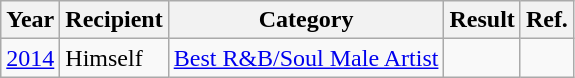<table class="wikitable">
<tr>
<th>Year</th>
<th>Recipient</th>
<th>Category</th>
<th>Result</th>
<th>Ref.</th>
</tr>
<tr>
<td><a href='#'>2014</a></td>
<td>Himself</td>
<td><a href='#'>Best R&B/Soul Male Artist</a></td>
<td></td>
<td></td>
</tr>
</table>
